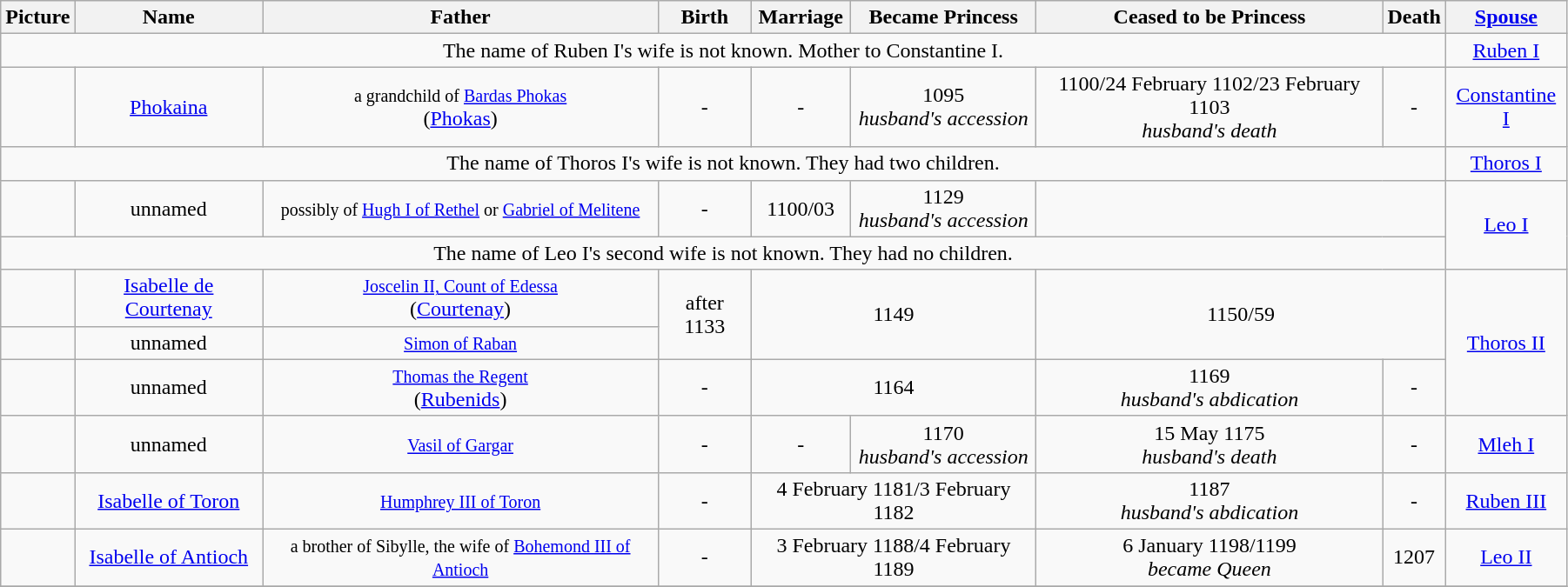<table width=95% class="wikitable">
<tr>
<th>Picture</th>
<th>Name</th>
<th>Father</th>
<th>Birth</th>
<th>Marriage</th>
<th>Became Princess</th>
<th>Ceased to be Princess</th>
<th>Death</th>
<th><a href='#'>Spouse</a></th>
</tr>
<tr>
<td align="center" colspan="8">The name of Ruben I's wife is not known.  Mother to Constantine I.</td>
<td align="center"><a href='#'>Ruben I</a></td>
</tr>
<tr>
<td align="center"></td>
<td align="center"><a href='#'>Phokaina</a></td>
<td align="center"><small>a grandchild of <a href='#'>Bardas Phokas</a></small><br> (<a href='#'>Phokas</a>)</td>
<td align="center">-</td>
<td align="center">-</td>
<td align="center">1095<br><em>husband's accession</em></td>
<td align="center">1100/24 February 1102/23 February 1103<br><em>husband's death</em></td>
<td align="center">-</td>
<td align="center"><a href='#'>Constantine I</a></td>
</tr>
<tr>
<td align="center" colspan="8">The name of Thoros I's wife is not known.  They had two children.</td>
<td align="center"><a href='#'>Thoros I</a></td>
</tr>
<tr>
<td align="center"></td>
<td align="center">unnamed</td>
<td align="center"><small>possibly of <a href='#'>Hugh I of Rethel</a> or <a href='#'>Gabriel of Melitene</a></small></td>
<td align="center">-</td>
<td align="center">1100/03</td>
<td align="center">1129<br><em>husband's accession</em></td>
<td align="center" colspan="2"></td>
<td align="center" rowspan="2"><a href='#'>Leo I</a></td>
</tr>
<tr>
<td align="center" colspan="8">The name of Leo I's second wife is not known.  They had no children.</td>
</tr>
<tr>
<td align="center"></td>
<td align="center"><a href='#'>Isabelle de Courtenay</a></td>
<td align="center"><small><a href='#'>Joscelin II, Count of Edessa</a></small><br> (<a href='#'>Courtenay</a>)</td>
<td align="center" rowspan="2">after 1133</td>
<td align="center" colspan="2"  rowspan="2">1149</td>
<td align="center" colspan="2"  rowspan="2">1150/59</td>
<td align="center" rowspan="3"><a href='#'>Thoros II</a></td>
</tr>
<tr>
<td align="center"></td>
<td align="center">unnamed</td>
<td align="center"><small><a href='#'>Simon of Raban</a></small></td>
</tr>
<tr>
<td align="center"></td>
<td align="center">unnamed</td>
<td align="center"><small><a href='#'>Thomas the Regent</a></small><br> (<a href='#'>Rubenids</a>)</td>
<td align="center">-</td>
<td align="center" colspan="2">1164</td>
<td align="center">1169<br><em>husband's abdication</em></td>
<td align="center">-</td>
</tr>
<tr>
<td align="center"></td>
<td align="center">unnamed</td>
<td align="center"><small><a href='#'>Vasil of Gargar</a></small></td>
<td align="center">-</td>
<td align="center">-</td>
<td align="center">1170<br><em>husband's accession</em></td>
<td align="center">15 May 1175<br><em>husband's death</em></td>
<td align="center">-</td>
<td align="center"><a href='#'>Mleh I</a></td>
</tr>
<tr>
<td align="center"></td>
<td align="center"><a href='#'>Isabelle of Toron</a></td>
<td align="center"><small><a href='#'>Humphrey III of Toron</a></small></td>
<td align="center">-</td>
<td align="center" colspan="2">4 February 1181/3 February 1182</td>
<td align="center">1187<br><em>husband's abdication</em></td>
<td align="center">-</td>
<td align="center"><a href='#'>Ruben III</a></td>
</tr>
<tr>
<td align="center"></td>
<td align="center"><a href='#'>Isabelle of Antioch</a></td>
<td align="center"><small>a brother of Sibylle, the wife of <a href='#'>Bohemond III of Antioch</a></small></td>
<td align="center">-</td>
<td align="center" colspan="2">3 February 1188/4 February 1189</td>
<td align="center">6 January 1198/1199<br><em>became Queen</em></td>
<td align="center">1207</td>
<td align="center"><a href='#'>Leo II</a></td>
</tr>
<tr>
</tr>
</table>
